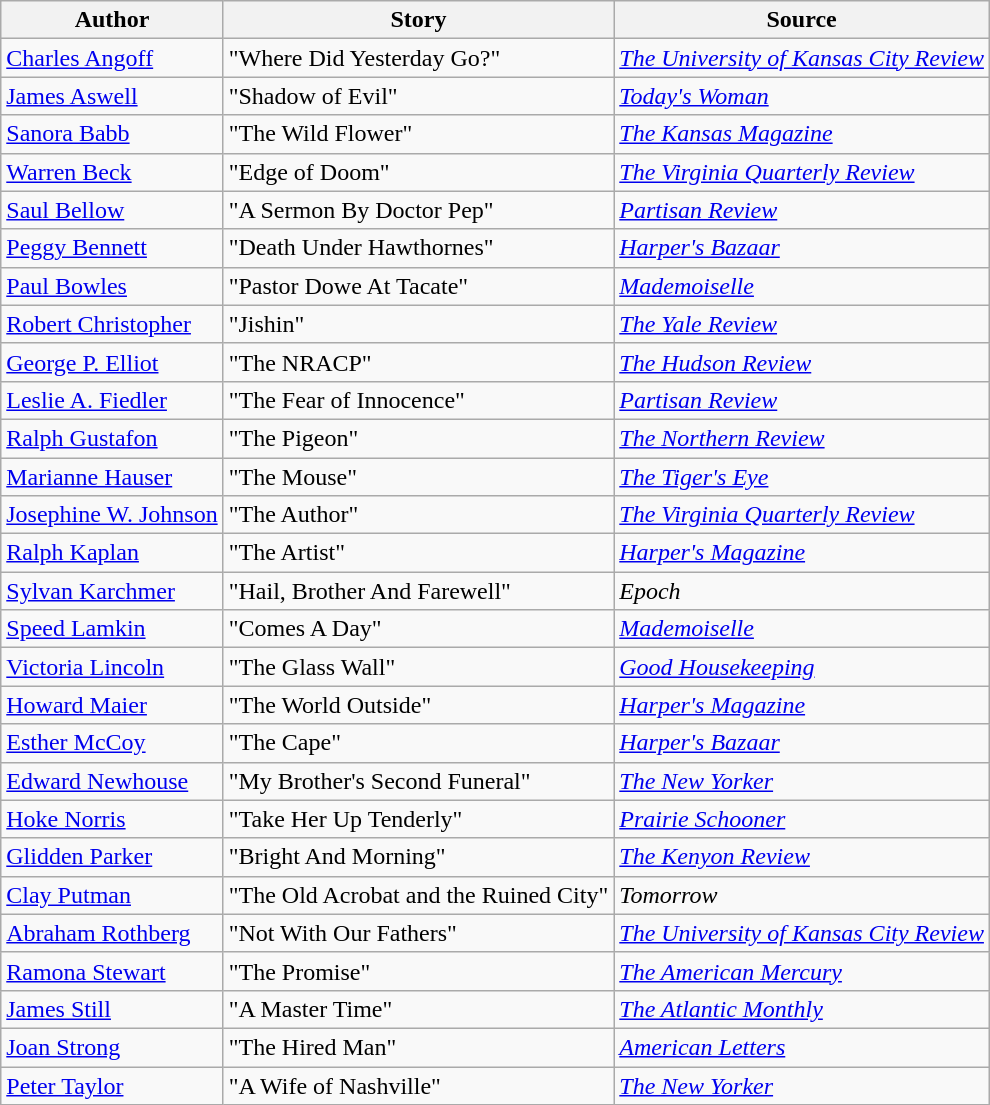<table class="wikitable">
<tr>
<th>Author</th>
<th>Story</th>
<th>Source</th>
</tr>
<tr>
<td><a href='#'>Charles Angoff</a></td>
<td>"Where Did Yesterday Go?"</td>
<td><em><a href='#'>The University of Kansas City Review</a></em></td>
</tr>
<tr>
<td><a href='#'>James Aswell</a></td>
<td>"Shadow of Evil"</td>
<td><em><a href='#'>Today's Woman</a></em></td>
</tr>
<tr>
<td><a href='#'>Sanora Babb</a></td>
<td>"The Wild Flower"</td>
<td><em><a href='#'>The Kansas Magazine</a></em></td>
</tr>
<tr>
<td><a href='#'>Warren Beck</a></td>
<td>"Edge of Doom"</td>
<td><em><a href='#'>The Virginia Quarterly Review</a></em></td>
</tr>
<tr>
<td><a href='#'>Saul Bellow</a></td>
<td>"A Sermon By Doctor Pep"</td>
<td><em><a href='#'>Partisan Review</a></em></td>
</tr>
<tr>
<td><a href='#'>Peggy Bennett</a></td>
<td>"Death Under Hawthornes"</td>
<td><em><a href='#'>Harper's Bazaar</a></em></td>
</tr>
<tr>
<td><a href='#'>Paul Bowles</a></td>
<td>"Pastor Dowe At Tacate"</td>
<td><a href='#'><em>Mademoiselle</em></a></td>
</tr>
<tr>
<td><a href='#'>Robert Christopher</a></td>
<td>"Jishin"</td>
<td><em><a href='#'>The Yale Review</a></em></td>
</tr>
<tr>
<td><a href='#'>George P. Elliot</a></td>
<td>"The NRACP"</td>
<td><em><a href='#'>The Hudson Review</a></em></td>
</tr>
<tr>
<td><a href='#'>Leslie A. Fiedler</a></td>
<td>"The Fear of Innocence"</td>
<td><em><a href='#'>Partisan Review</a></em></td>
</tr>
<tr>
<td><a href='#'>Ralph Gustafon</a></td>
<td>"The Pigeon"</td>
<td><em><a href='#'>The Northern Review</a></em></td>
</tr>
<tr>
<td><a href='#'>Marianne Hauser</a></td>
<td>"The Mouse"</td>
<td><em><a href='#'>The Tiger's Eye</a></em></td>
</tr>
<tr>
<td><a href='#'>Josephine W. Johnson</a></td>
<td>"The Author"</td>
<td><em><a href='#'>The Virginia Quarterly Review</a></em></td>
</tr>
<tr>
<td><a href='#'>Ralph Kaplan</a></td>
<td>"The Artist"</td>
<td><em><a href='#'>Harper's Magazine</a></em></td>
</tr>
<tr>
<td><a href='#'>Sylvan Karchmer</a></td>
<td>"Hail, Brother And Farewell"</td>
<td><em>Epoch</em></td>
</tr>
<tr>
<td><a href='#'>Speed Lamkin</a></td>
<td>"Comes A Day"</td>
<td><em><a href='#'>Mademoiselle</a></em></td>
</tr>
<tr>
<td><a href='#'>Victoria Lincoln</a></td>
<td>"The Glass Wall"</td>
<td><em><a href='#'>Good Housekeeping</a></em></td>
</tr>
<tr>
<td><a href='#'>Howard Maier</a></td>
<td>"The World Outside"</td>
<td><em><a href='#'>Harper's Magazine</a></em></td>
</tr>
<tr>
<td><a href='#'>Esther McCoy</a></td>
<td>"The Cape"</td>
<td><em><a href='#'>Harper's Bazaar</a></em></td>
</tr>
<tr>
<td><a href='#'>Edward Newhouse</a></td>
<td>"My Brother's Second Funeral"</td>
<td><em><a href='#'>The New Yorker</a></em></td>
</tr>
<tr>
<td><a href='#'>Hoke Norris</a></td>
<td>"Take Her Up Tenderly"</td>
<td><em><a href='#'>Prairie Schooner</a></em></td>
</tr>
<tr>
<td><a href='#'>Glidden Parker</a></td>
<td>"Bright And Morning"</td>
<td><em><a href='#'>The Kenyon Review</a></em></td>
</tr>
<tr>
<td><a href='#'>Clay Putman</a></td>
<td>"The Old Acrobat and the Ruined City"</td>
<td><em>Tomorrow</em></td>
</tr>
<tr>
<td><a href='#'>Abraham Rothberg</a></td>
<td>"Not With Our Fathers"</td>
<td><em><a href='#'>The University of Kansas City Review</a></em></td>
</tr>
<tr>
<td><a href='#'>Ramona Stewart</a></td>
<td>"The Promise"</td>
<td><em><a href='#'>The American Mercury</a></em></td>
</tr>
<tr>
<td><a href='#'>James Still</a></td>
<td>"A Master Time"</td>
<td><em><a href='#'>The Atlantic Monthly</a></em></td>
</tr>
<tr>
<td><a href='#'>Joan Strong</a></td>
<td>"The Hired Man"</td>
<td><em><a href='#'>American Letters</a></em></td>
</tr>
<tr>
<td><a href='#'>Peter Taylor</a></td>
<td>"A Wife of Nashville"</td>
<td><em><a href='#'>The New Yorker</a></em></td>
</tr>
</table>
